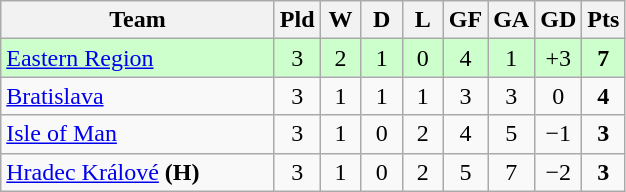<table class="wikitable" style="text-align:center;">
<tr>
<th width=175>Team</th>
<th width=20 abbr="Played">Pld</th>
<th width=20 abbr="Won">W</th>
<th width=20 abbr="Drawn">D</th>
<th width=20 abbr="Lost">L</th>
<th width=20 abbr="Goals for">GF</th>
<th width=20 abbr="Goals against">GA</th>
<th width=20 abbr="Goal difference">GD</th>
<th width=20 abbr="Points">Pts</th>
</tr>
<tr bgcolor=#ccffcc>
<td align=left> <a href='#'>Eastern Region</a></td>
<td>3</td>
<td>2</td>
<td>1</td>
<td>0</td>
<td>4</td>
<td>1</td>
<td>+3</td>
<td><strong>7</strong></td>
</tr>
<tr>
<td align=left> <a href='#'>Bratislava</a></td>
<td>3</td>
<td>1</td>
<td>1</td>
<td>1</td>
<td>3</td>
<td>3</td>
<td>0</td>
<td><strong>4</strong></td>
</tr>
<tr>
<td align=left> <a href='#'>Isle of Man</a></td>
<td>3</td>
<td>1</td>
<td>0</td>
<td>2</td>
<td>4</td>
<td>5</td>
<td>−1</td>
<td><strong>3</strong></td>
</tr>
<tr>
<td align=left> <a href='#'>Hradec Králové</a> <strong>(H)</strong></td>
<td>3</td>
<td>1</td>
<td>0</td>
<td>2</td>
<td>5</td>
<td>7</td>
<td>−2</td>
<td><strong>3</strong></td>
</tr>
</table>
